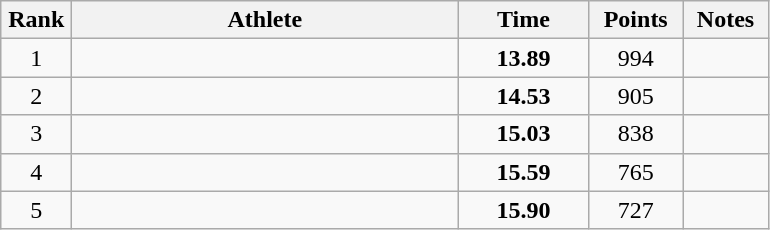<table class="wikitable" style="text-align:center">
<tr>
<th width=40>Rank</th>
<th width=250>Athlete</th>
<th width=80>Time</th>
<th width=55>Points</th>
<th width=50>Notes</th>
</tr>
<tr>
<td>1</td>
<td align=left></td>
<td><strong>13.89</strong></td>
<td>994</td>
<td></td>
</tr>
<tr>
<td>2</td>
<td align=left></td>
<td><strong>14.53</strong></td>
<td>905</td>
<td></td>
</tr>
<tr>
<td>3</td>
<td align=left></td>
<td><strong>15.03</strong></td>
<td>838</td>
<td></td>
</tr>
<tr>
<td>4</td>
<td align=left></td>
<td><strong>15.59</strong></td>
<td>765</td>
<td></td>
</tr>
<tr>
<td>5</td>
<td align=left></td>
<td><strong>15.90</strong></td>
<td>727</td>
<td></td>
</tr>
</table>
